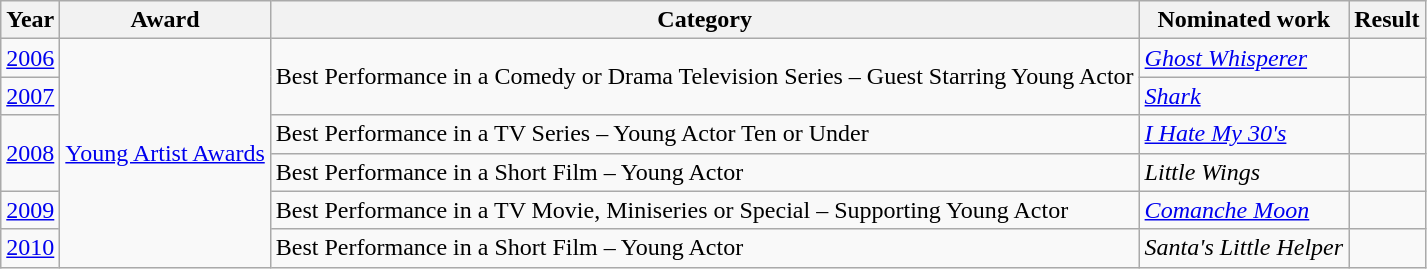<table class="wikitable sortable">
<tr>
<th>Year</th>
<th>Award</th>
<th>Category</th>
<th>Nominated work</th>
<th>Result</th>
</tr>
<tr>
<td><a href='#'>2006</a></td>
<td rowspan="6"><a href='#'>Young Artist Awards</a></td>
<td rowspan="2">Best Performance in a Comedy or Drama Television Series – Guest Starring Young Actor</td>
<td><em><a href='#'>Ghost Whisperer</a></em></td>
<td></td>
</tr>
<tr>
<td><a href='#'>2007</a></td>
<td><em><a href='#'>Shark</a></em></td>
<td></td>
</tr>
<tr>
<td rowspan="2"><a href='#'>2008</a></td>
<td>Best Performance in a TV Series – Young Actor Ten or Under</td>
<td><em><a href='#'>I Hate My 30's</a></em></td>
<td></td>
</tr>
<tr>
<td>Best Performance in a Short Film – Young Actor</td>
<td><em>Little Wings</em></td>
<td></td>
</tr>
<tr>
<td><a href='#'>2009</a></td>
<td>Best Performance in a TV Movie, Miniseries or Special – Supporting Young Actor</td>
<td><em><a href='#'>Comanche Moon</a></em></td>
<td></td>
</tr>
<tr>
<td><a href='#'>2010</a></td>
<td>Best Performance in a Short Film – Young Actor</td>
<td><em>Santa's Little Helper</em></td>
<td></td>
</tr>
</table>
